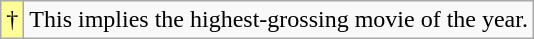<table class="wikitable">
<tr>
<td style="background-color:#FFFF99">†</td>
<td>This implies the highest-grossing movie of the year.</td>
</tr>
</table>
